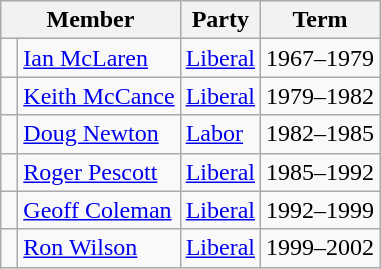<table class="wikitable">
<tr>
<th colspan="2">Member</th>
<th>Party</th>
<th>Term</th>
</tr>
<tr>
<td> </td>
<td><a href='#'>Ian McLaren</a></td>
<td><a href='#'>Liberal</a></td>
<td>1967–1979</td>
</tr>
<tr>
<td> </td>
<td><a href='#'>Keith McCance</a></td>
<td><a href='#'>Liberal</a></td>
<td>1979–1982</td>
</tr>
<tr>
<td> </td>
<td><a href='#'>Doug Newton</a></td>
<td><a href='#'>Labor</a></td>
<td>1982–1985</td>
</tr>
<tr>
<td> </td>
<td><a href='#'>Roger Pescott</a></td>
<td><a href='#'>Liberal</a></td>
<td>1985–1992</td>
</tr>
<tr>
<td> </td>
<td><a href='#'>Geoff Coleman</a></td>
<td><a href='#'>Liberal</a></td>
<td>1992–1999</td>
</tr>
<tr>
<td> </td>
<td><a href='#'>Ron Wilson</a></td>
<td><a href='#'>Liberal</a></td>
<td>1999–2002</td>
</tr>
</table>
